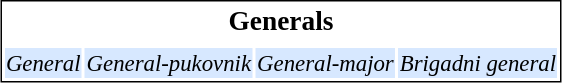<table style="border:1px solid black; background:white; font-size:95%; margin:auto;">
<tr>
<td style="text-align:center;" colspan="4"><big><strong>Generals</strong></big></td>
</tr>
<tr align=center>
<td></td>
<td></td>
<td></td>
<td></td>
</tr>
<tr style="text-align:center; background:#d7e8ff;">
<td><em>General</em></td>
<td><em>General-pukovnik</em></td>
<td><em>General-major</em></td>
<td><em>Brigadni general</em></td>
</tr>
</table>
